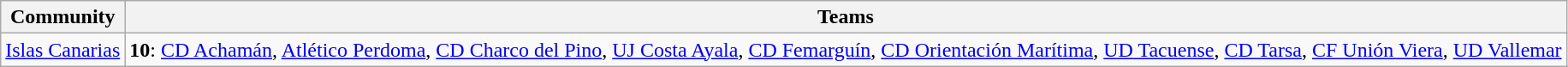<table class="wikitable">
<tr>
<th>Community</th>
<th>Teams</th>
</tr>
<tr>
<td> <a href='#'>Islas Canarias</a></td>
<td><strong>10</strong>: <a href='#'>CD Achamán</a>, <a href='#'>Atlético Perdoma</a>, <a href='#'>CD Charco del Pino</a>, <a href='#'>UJ Costa Ayala</a>, <a href='#'>CD Femarguín</a>, <a href='#'>CD Orientación Marítima</a>, <a href='#'>UD Tacuense</a>, <a href='#'>CD Tarsa</a>, <a href='#'>CF Unión Viera</a>, <a href='#'>UD Vallemar</a></td>
</tr>
</table>
